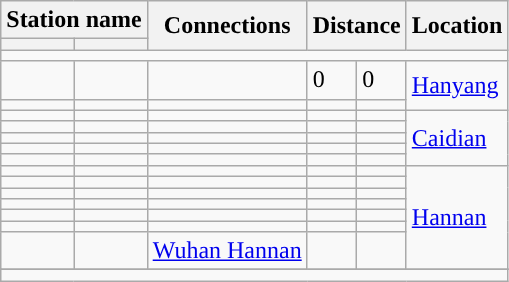<table class="wikitable">
<tr>
<th colspan="2">Station name</th>
<th rowspan="2">Connections</th>
<th colspan="2" rowspan="2">Distance<br></th>
<th rowspan="2">Location</th>
</tr>
<tr>
<th></th>
<th></th>
</tr>
<tr style="background:#">
<td colspan = "6"></td>
</tr>
<tr>
<td></td>
<td></td>
<td> </td>
<td>0</td>
<td>0</td>
<td rowspan="2"><a href='#'>Hanyang</a></td>
</tr>
<tr>
<td></td>
<td></td>
<td></td>
<td></td>
<td></td>
</tr>
<tr>
<td></td>
<td></td>
<td></td>
<td></td>
<td></td>
<td rowspan="5"><a href='#'>Caidian</a></td>
</tr>
<tr>
<td></td>
<td></td>
<td></td>
<td></td>
<td></td>
</tr>
<tr>
<td></td>
<td></td>
<td></td>
<td></td>
<td></td>
</tr>
<tr>
<td></td>
<td></td>
<td></td>
<td></td>
<td></td>
</tr>
<tr>
<td></td>
<td></td>
<td></td>
<td></td>
<td></td>
</tr>
<tr>
<td></td>
<td></td>
<td></td>
<td></td>
<td></td>
<td rowspan="7"><a href='#'>Hannan</a></td>
</tr>
<tr>
<td></td>
<td></td>
<td></td>
<td></td>
<td></td>
</tr>
<tr>
<td></td>
<td></td>
<td></td>
<td></td>
<td></td>
</tr>
<tr>
<td></td>
<td></td>
<td></td>
<td></td>
<td></td>
</tr>
<tr>
<td></td>
<td></td>
<td></td>
<td></td>
<td></td>
</tr>
<tr>
<td></td>
<td></td>
<td></td>
<td></td>
<td></td>
</tr>
<tr>
<td></td>
<td></td>
<td> <a href='#'>Wuhan Hannan</a></td>
<td></td>
<td></td>
</tr>
<tr>
</tr>
<tr style="background:#">
<td colspan = "6"></td>
</tr>
</table>
